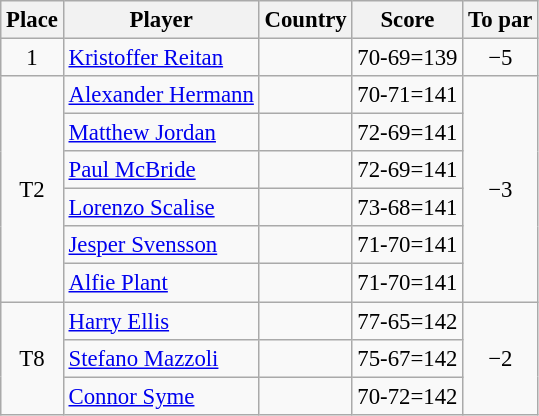<table class="wikitable" style="font-size:95%;">
<tr>
<th>Place</th>
<th>Player</th>
<th>Country</th>
<th>Score</th>
<th>To par</th>
</tr>
<tr>
<td align=center>1</td>
<td><a href='#'>Kristoffer Reitan</a></td>
<td></td>
<td align=center>70-69=139</td>
<td align=center>−5</td>
</tr>
<tr>
<td rowspan="6" align="center">T2</td>
<td><a href='#'>Alexander Hermann</a></td>
<td></td>
<td align=center>70-71=141</td>
<td rowspan="6" align="center">−3</td>
</tr>
<tr>
<td><a href='#'>Matthew Jordan</a></td>
<td></td>
<td>72-69=141</td>
</tr>
<tr>
<td><a href='#'>Paul McBride</a></td>
<td></td>
<td>72-69=141</td>
</tr>
<tr>
<td><a href='#'>Lorenzo Scalise</a></td>
<td></td>
<td>73-68=141</td>
</tr>
<tr>
<td><a href='#'>Jesper Svensson</a></td>
<td></td>
<td>71-70=141</td>
</tr>
<tr>
<td><a href='#'>Alfie Plant</a></td>
<td></td>
<td>71-70=141</td>
</tr>
<tr>
<td rowspan="3" align="center">T8</td>
<td><a href='#'>Harry Ellis</a></td>
<td></td>
<td align="center">77-65=142</td>
<td rowspan="3" align="center">−2</td>
</tr>
<tr>
<td><a href='#'>Stefano Mazzoli</a></td>
<td></td>
<td align="center">75-67=142</td>
</tr>
<tr>
<td><a href='#'>Connor Syme</a></td>
<td></td>
<td>70-72=142</td>
</tr>
</table>
